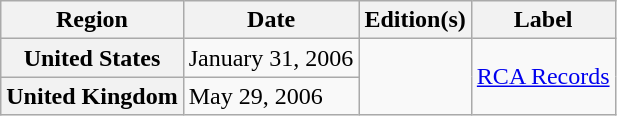<table class="wikitable plainrowheaders">
<tr>
<th scope="col">Region</th>
<th scope="col">Date</th>
<th scope="col">Edition(s)</th>
<th scope="col">Label</th>
</tr>
<tr>
<th scope="row">United States</th>
<td align="left">January 31, 2006</td>
<td rowspan="2"></td>
<td align="left" rowspan="2"><a href='#'>RCA Records</a></td>
</tr>
<tr>
<th scope="row">United Kingdom</th>
<td align="left">May 29, 2006</td>
</tr>
</table>
